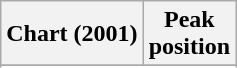<table class="wikitable plainrowheaders sortable" style="text-align:center;">
<tr>
<th scope="col">Chart (2001)</th>
<th scope="col">Peak<br>position</th>
</tr>
<tr>
</tr>
<tr>
</tr>
<tr>
</tr>
<tr>
</tr>
</table>
